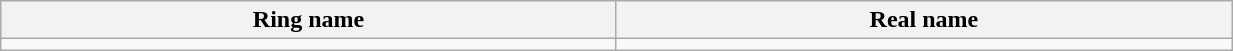<table class="wikitable sortable" style="width:65%;">
<tr>
<th width=19%>Ring name</th>
<th width=19%>Real name</th>
</tr>
<tr>
<td></td>
<td></td>
</tr>
</table>
